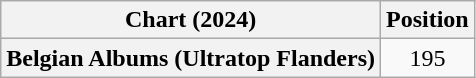<table class="wikitable plainrowheaders" style="text-align:center">
<tr>
<th scope="col">Chart (2024)</th>
<th scope="col">Position</th>
</tr>
<tr>
<th scope="row">Belgian Albums (Ultratop Flanders)</th>
<td>195</td>
</tr>
</table>
